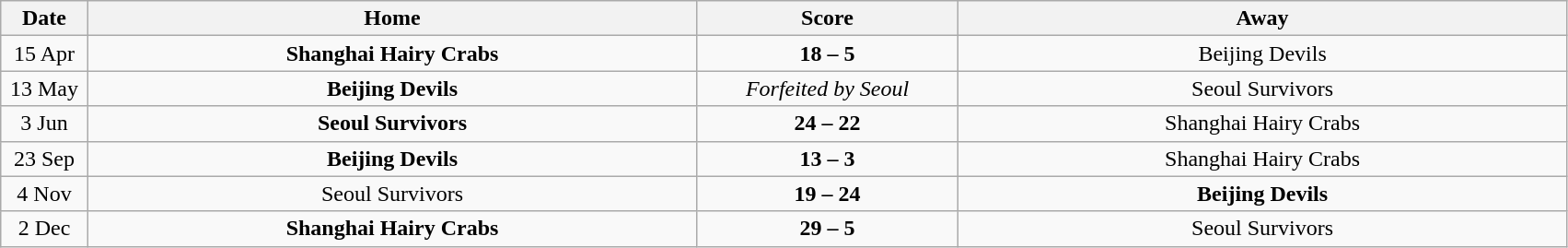<table class="wikitable" style="text-align: center;">
<tr>
<th width=5%>Date</th>
<th width=35%>Home</th>
<th width=15%>Score</th>
<th width=35%>Away</th>
</tr>
<tr>
<td>15 Apr</td>
<td> <strong>Shanghai Hairy Crabs</strong></td>
<td><strong>18 – 5</strong></td>
<td> Beijing Devils</td>
</tr>
<tr>
<td>13 May</td>
<td> <strong>Beijing Devils</strong></td>
<td><em>Forfeited by Seoul</em></td>
<td> Seoul Survivors</td>
</tr>
<tr>
<td>3 Jun</td>
<td> <strong>Seoul Survivors</strong></td>
<td><strong>24 – 22</strong></td>
<td> Shanghai Hairy Crabs</td>
</tr>
<tr>
<td>23 Sep</td>
<td> <strong>Beijing Devils</strong></td>
<td><strong>13 – 3</strong></td>
<td> Shanghai Hairy Crabs</td>
</tr>
<tr>
<td>4 Nov</td>
<td> Seoul Survivors</td>
<td><strong>19 – 24</strong></td>
<td> <strong>Beijing Devils</strong></td>
</tr>
<tr>
<td>2 Dec</td>
<td> <strong>Shanghai Hairy Crabs</strong></td>
<td><strong>29 – 5</strong></td>
<td> Seoul Survivors</td>
</tr>
</table>
